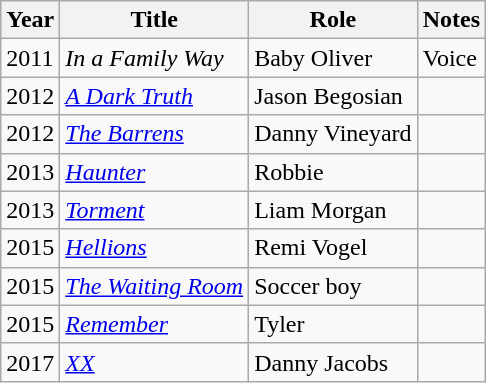<table class="wikitable sortable">
<tr>
<th>Year</th>
<th>Title</th>
<th>Role</th>
<th class="unsortable">Notes</th>
</tr>
<tr>
<td>2011</td>
<td><em>In a Family Way</em></td>
<td>Baby Oliver</td>
<td>Voice</td>
</tr>
<tr>
<td>2012</td>
<td data-sort-value="Dark Truth, A"><em><a href='#'>A Dark Truth</a></em></td>
<td>Jason Begosian</td>
<td></td>
</tr>
<tr>
<td>2012</td>
<td data-sort-value="Barrens, The"><a href='#'><em>The Barrens</em></a></td>
<td>Danny Vineyard</td>
<td></td>
</tr>
<tr>
<td>2013</td>
<td><a href='#'><em>Haunter</em></a></td>
<td>Robbie</td>
<td></td>
</tr>
<tr>
<td>2013</td>
<td><a href='#'><em>Torment</em></a></td>
<td>Liam Morgan</td>
<td></td>
</tr>
<tr>
<td>2015</td>
<td><a href='#'><em>Hellions</em></a></td>
<td>Remi Vogel</td>
<td></td>
</tr>
<tr>
<td>2015</td>
<td data-sort-value="Waiting Room, The"><a href='#'><em>The Waiting Room</em></a></td>
<td>Soccer boy</td>
<td></td>
</tr>
<tr>
<td>2015</td>
<td><a href='#'><em>Remember</em></a></td>
<td>Tyler</td>
<td></td>
</tr>
<tr>
<td>2017</td>
<td><a href='#'><em>XX</em></a></td>
<td>Danny Jacobs</td>
<td></td>
</tr>
</table>
